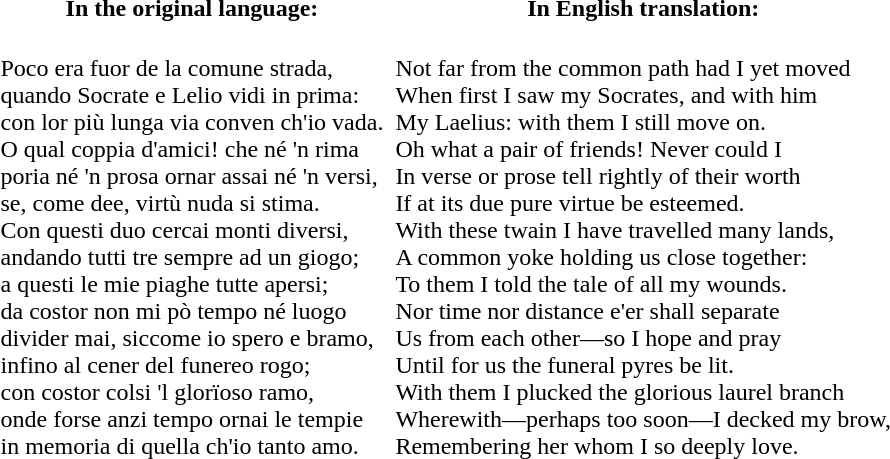<table>
<tr>
<th>In the original language:</th>
<th></th>
<th>In English translation:</th>
</tr>
<tr>
<td><br>Poco era fuor de la comune strada,<br>
quando Socrate e Lelio vidi in prima:<br>
con lor più lunga via conven ch'io vada.<br>
O qual coppia d'amici! che né 'n rima<br>
poria né 'n prosa ornar assai né 'n versi,<br>
se, come dee, virtù nuda si stima.<br>
Con questi duo cercai monti diversi,<br>
andando tutti tre sempre ad un giogo;<br>
a questi le mie piaghe tutte apersi;<br>
da costor non mi pò tempo né luogo<br>
divider mai, siccome io spero e bramo,<br>
infino al cener del funereo rogo;<br>
con costor colsi 'l glorïoso ramo,<br>
onde forse anzi tempo ornai le tempie<br>
in memoria di quella ch'io tanto amo.</td>
<td></td>
<td><br>Not far from the common path had I yet moved<br>
When first I saw my Socrates, and with him<br>
My Laelius: with them I still move on.<br>
Oh what a pair of friends! Never could I<br>
In verse or prose tell rightly of their worth<br>
If at its due pure virtue be esteemed.<br>
With these twain I have travelled many lands,<br>
A common yoke holding us close together:<br>
To them I told the tale of all my wounds.<br>
Nor time nor distance e'er shall separate<br>
Us from each other—so I hope and pray<br>
Until for us the funeral pyres be lit.<br>
With them I plucked the glorious laurel branch<br>
Wherewith—perhaps too soon—I decked my brow,<br>
Remembering her whom I so deeply love.<br></td>
</tr>
</table>
